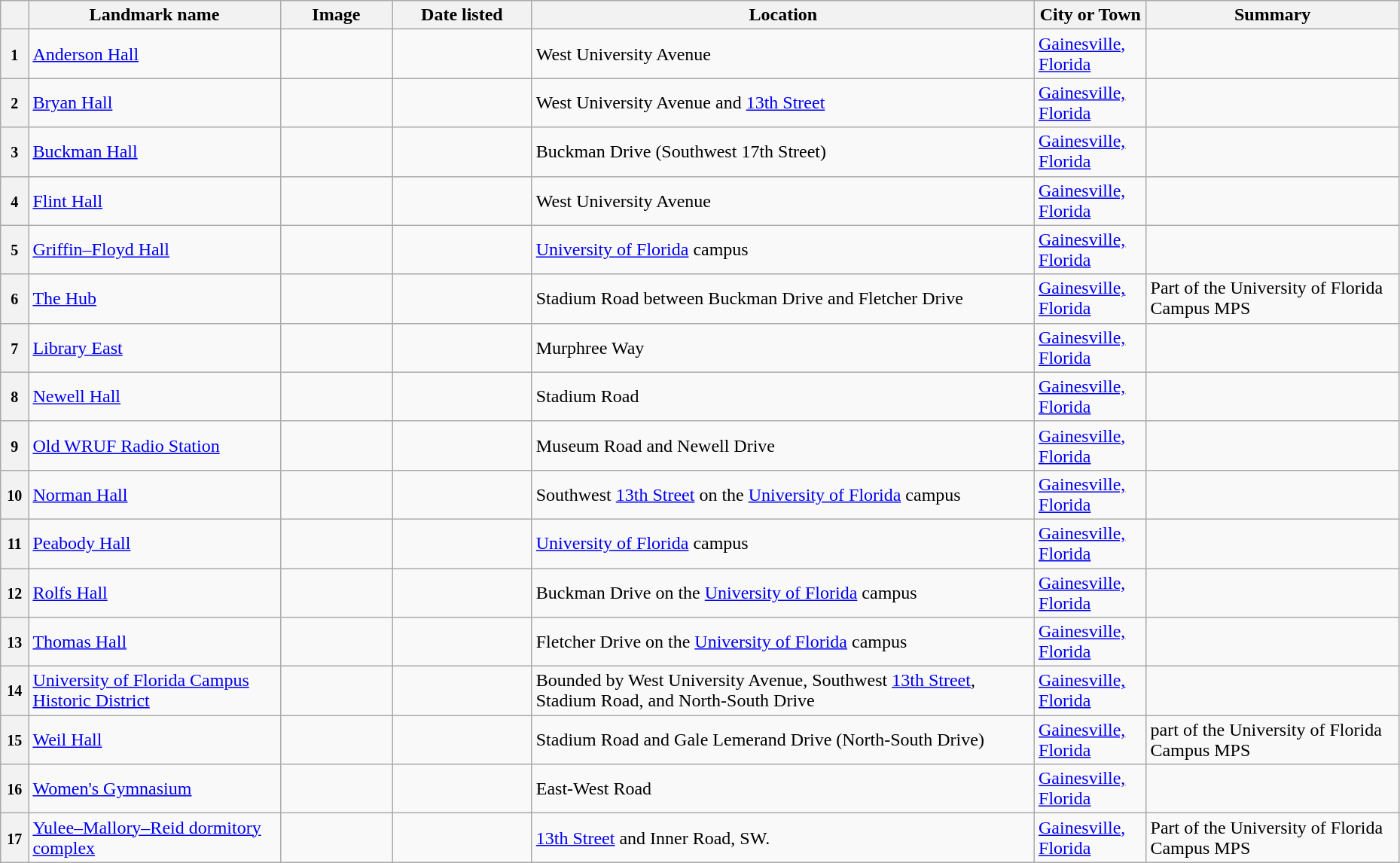<table class="wikitable sortable" style="width:98%">
<tr>
<th width = 2% ></th>
<th width = 18% ><strong>Landmark name</strong></th>
<th width = 8% class="unsortable" ><strong>Image</strong></th>
<th width = 10% ><strong>Date listed</strong></th>
<th><strong>Location</strong></th>
<th width = 8% ><strong>City or Town</strong></th>
<th class="unsortable" ><strong>Summary</strong></th>
</tr>
<tr>
<th><small>1</small></th>
<td><a href='#'>Anderson Hall</a></td>
<td></td>
<td></td>
<td>West University Avenue<br><small></small></td>
<td><a href='#'>Gainesville, Florida</a></td>
<td></td>
</tr>
<tr>
<th><small>2</small></th>
<td><a href='#'>Bryan Hall</a></td>
<td></td>
<td></td>
<td>West University Avenue and <a href='#'>13th Street</a><br><small></small></td>
<td><a href='#'>Gainesville, Florida</a></td>
<td></td>
</tr>
<tr>
<th><small>3</small></th>
<td><a href='#'>Buckman Hall</a></td>
<td></td>
<td></td>
<td>Buckman Drive (Southwest 17th Street)<br><small></small></td>
<td><a href='#'>Gainesville, Florida</a></td>
<td></td>
</tr>
<tr>
<th><small>4</small></th>
<td><a href='#'>Flint Hall</a></td>
<td></td>
<td></td>
<td>West University Avenue<br><small></small></td>
<td><a href='#'>Gainesville, Florida</a></td>
<td></td>
</tr>
<tr>
<th><small>5</small></th>
<td><a href='#'>Griffin–Floyd Hall</a></td>
<td></td>
<td></td>
<td><a href='#'>University of Florida</a> campus<br><small></small></td>
<td><a href='#'>Gainesville, Florida</a></td>
<td></td>
</tr>
<tr>
<th><small>6</small></th>
<td><a href='#'>The Hub</a></td>
<td></td>
<td></td>
<td>Stadium Road between Buckman Drive and Fletcher Drive<br><small></small></td>
<td><a href='#'>Gainesville, Florida</a></td>
<td>Part of the University of Florida Campus MPS</td>
</tr>
<tr>
<th><small>7</small></th>
<td><a href='#'>Library East</a></td>
<td></td>
<td></td>
<td>Murphree Way<br><small></small></td>
<td><a href='#'>Gainesville, Florida</a></td>
<td></td>
</tr>
<tr>
<th><small>8</small></th>
<td><a href='#'>Newell Hall</a></td>
<td></td>
<td></td>
<td>Stadium Road<br><small></small></td>
<td><a href='#'>Gainesville, Florida</a></td>
<td></td>
</tr>
<tr>
<th><small>9</small></th>
<td><a href='#'>Old WRUF Radio Station</a></td>
<td></td>
<td></td>
<td>Museum Road and Newell Drive<br><small></small></td>
<td><a href='#'>Gainesville, Florida</a></td>
<td></td>
</tr>
<tr>
<th><small>10</small></th>
<td><a href='#'>Norman Hall</a></td>
<td></td>
<td></td>
<td>Southwest <a href='#'>13th Street</a> on the <a href='#'>University of Florida</a> campus<br><small></small></td>
<td><a href='#'>Gainesville, Florida</a></td>
<td></td>
</tr>
<tr>
<th><small>11</small></th>
<td><a href='#'>Peabody Hall</a></td>
<td></td>
<td></td>
<td><a href='#'>University of Florida</a> campus<br><small></small></td>
<td><a href='#'>Gainesville, Florida</a></td>
<td></td>
</tr>
<tr>
<th><small>12</small></th>
<td><a href='#'>Rolfs Hall</a></td>
<td></td>
<td></td>
<td>Buckman Drive on the <a href='#'>University of Florida</a> campus<br><small></small></td>
<td><a href='#'>Gainesville, Florida</a></td>
<td></td>
</tr>
<tr>
<th><small>13</small></th>
<td><a href='#'>Thomas Hall</a></td>
<td></td>
<td></td>
<td>Fletcher Drive on the <a href='#'>University of Florida</a> campus<br><small></small></td>
<td><a href='#'>Gainesville, Florida</a></td>
<td></td>
</tr>
<tr>
<th><small>14</small></th>
<td><a href='#'>University of Florida Campus Historic District</a></td>
<td></td>
<td></td>
<td>Bounded by West University Avenue, Southwest <a href='#'>13th Street</a>, Stadium Road, and North-South Drive<br><small></small></td>
<td><a href='#'>Gainesville, Florida</a></td>
<td></td>
</tr>
<tr>
<th><small>15</small></th>
<td><a href='#'>Weil Hall</a></td>
<td></td>
<td></td>
<td>Stadium Road and Gale Lemerand Drive (North-South Drive)<br><small></small></td>
<td><a href='#'>Gainesville, Florida</a></td>
<td>part of the University of Florida Campus MPS</td>
</tr>
<tr>
<th><small>16</small></th>
<td><a href='#'>Women's Gymnasium</a></td>
<td></td>
<td></td>
<td>East-West Road<br><small></small></td>
<td><a href='#'>Gainesville, Florida</a></td>
<td></td>
</tr>
<tr>
<th><small>17</small></th>
<td><a href='#'>Yulee–Mallory–Reid dormitory complex</a></td>
<td></td>
<td></td>
<td><a href='#'>13th Street</a> and Inner Road, SW.<br><small></small></td>
<td><a href='#'>Gainesville, Florida</a></td>
<td>Part of the University of Florida Campus MPS</td>
</tr>
</table>
